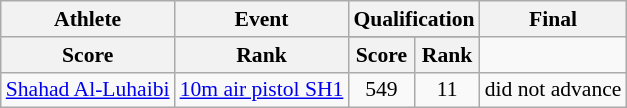<table class=wikitable style="font-size:90%">
<tr>
<th rowspan="2">Athlete</th>
<th rowspan="2">Event</th>
<th colspan="2">Qualification</th>
<th colspan="2">Final</th>
</tr>
<tr style="font-size:95%">
</tr>
<tr>
<th>Score</th>
<th>Rank</th>
<th>Score</th>
<th>Rank</th>
</tr>
<tr align=center>
<td align=left><a href='#'>Shahad Al-Luhaibi</a></td>
<td align=left><a href='#'>10m air pistol SH1</a></td>
<td>549</td>
<td>11</td>
<td colspan=2>did not advance</td>
</tr>
</table>
